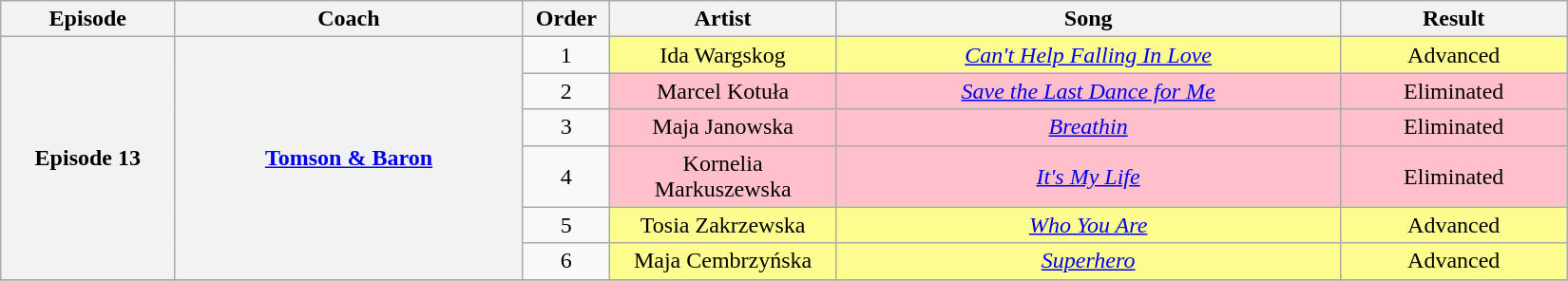<table class="wikitable" style="text-align: center; width:87%;">
<tr>
<th style="width:10%;">Episode</th>
<th style="width:20%;">Coach</th>
<th style="width:05%;">Order</th>
<th style="width:13%;">Artist</th>
<th style="width:29%;">Song</th>
<th style="width:13%;">Result</th>
</tr>
<tr>
<th rowspan="6">Episode 13<br><small></small></th>
<th rowspan="6"><a href='#'>Tomson & Baron</a></th>
<td>1</td>
<td style="background:#fdfc8f;">Ida Wargskog</td>
<td style="background:#fdfc8f;"><em><a href='#'>Can't Help Falling In Love</a></em></td>
<td style="background:#fdfc8f;">Advanced</td>
</tr>
<tr>
<td>2</td>
<td style="background:pink;">Marcel Kotuła</td>
<td style="background:pink;"><em><a href='#'>Save the Last Dance for Me</a></em></td>
<td style="background:pink;">Eliminated</td>
</tr>
<tr>
<td>3</td>
<td style="background:pink;">Maja Janowska</td>
<td style="background:pink;"><em><a href='#'>Breathin</a></em></td>
<td style="background:pink;">Eliminated</td>
</tr>
<tr>
<td>4</td>
<td style="background:pink;">Kornelia Markuszewska</td>
<td style="background:pink;"><em><a href='#'>It's My Life</a></em></td>
<td style="background:pink;">Eliminated</td>
</tr>
<tr>
<td>5</td>
<td style="background:#fdfc8f;">Tosia Zakrzewska</td>
<td style="background:#fdfc8f;"><em><a href='#'>Who You Are</a></em></td>
<td style="background:#fdfc8f;">Advanced</td>
</tr>
<tr>
<td>6</td>
<td style="background:#fdfc8f;">Maja Cembrzyńska</td>
<td style="background:#fdfc8f;"><em><a href='#'>Superhero</a></em></td>
<td style="background:#fdfc8f;">Advanced</td>
</tr>
<tr>
</tr>
</table>
